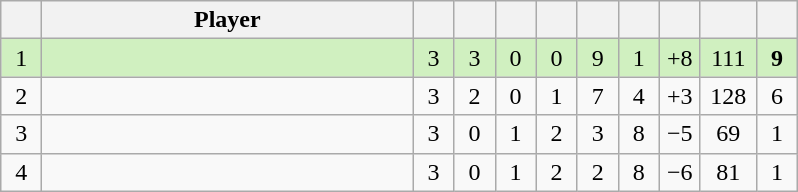<table class="wikitable" style="text-align:center; margin: 1em auto 1em auto, align:left">
<tr>
<th width=20></th>
<th width=240>Player</th>
<th width=20></th>
<th width=20></th>
<th width=20></th>
<th width=20></th>
<th width=20></th>
<th width=20></th>
<th width=20></th>
<th width=30></th>
<th width=20></th>
</tr>
<tr style="background:#D0F0C0;">
<td>1</td>
<td align=left></td>
<td>3</td>
<td>3</td>
<td>0</td>
<td>0</td>
<td>9</td>
<td>1</td>
<td>+8</td>
<td>111</td>
<td><strong>9</strong></td>
</tr>
<tr style=>
<td>2</td>
<td align=left></td>
<td>3</td>
<td>2</td>
<td>0</td>
<td>1</td>
<td>7</td>
<td>4</td>
<td>+3</td>
<td>128</td>
<td>6</td>
</tr>
<tr style=>
<td>3</td>
<td align=left></td>
<td>3</td>
<td>0</td>
<td>1</td>
<td>2</td>
<td>3</td>
<td>8</td>
<td>−5</td>
<td>69</td>
<td>1</td>
</tr>
<tr style=>
<td>4</td>
<td align=left></td>
<td>3</td>
<td>0</td>
<td>1</td>
<td>2</td>
<td>2</td>
<td>8</td>
<td>−6</td>
<td>81</td>
<td>1</td>
</tr>
</table>
